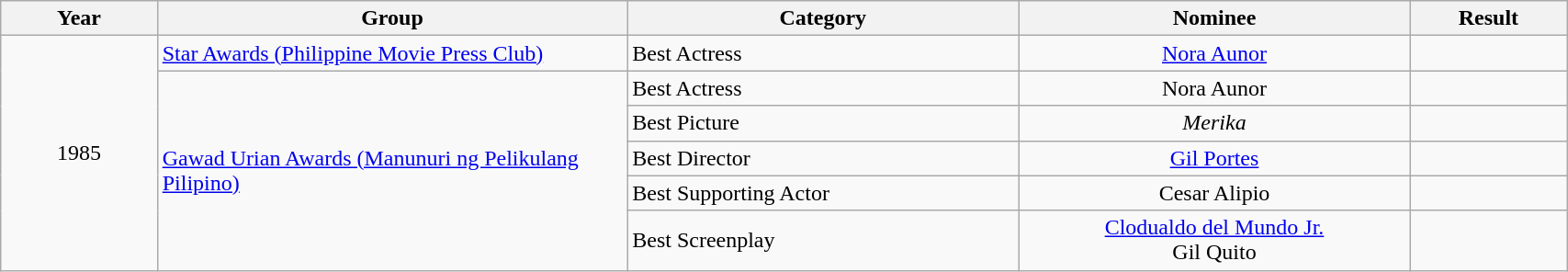<table | width="90%" class="wikitable sortable">
<tr>
<th width="10%">Year</th>
<th width="30%">Group</th>
<th width="25%">Category</th>
<th width="25%">Nominee</th>
<th width="10%">Result</th>
</tr>
<tr>
<td rowspan="6" align="center">1985</td>
<td align="left"><a href='#'>Star Awards (Philippine Movie Press Club)</a></td>
<td align="left">Best Actress</td>
<td align="center"><a href='#'>Nora Aunor</a></td>
<td></td>
</tr>
<tr>
<td rowspan="8" align="left"><a href='#'>Gawad Urian Awards (Manunuri ng Pelikulang Pilipino)</a></td>
<td align="left">Best Actress</td>
<td align="center">Nora Aunor</td>
<td></td>
</tr>
<tr>
<td align="left">Best Picture</td>
<td align="center"><em>Merika</em></td>
<td></td>
</tr>
<tr>
<td align="left">Best Director</td>
<td align="center"><a href='#'>Gil Portes</a></td>
<td></td>
</tr>
<tr>
<td align="left">Best Supporting Actor</td>
<td align="center">Cesar Alipio</td>
<td></td>
</tr>
<tr>
<td align="left">Best Screenplay</td>
<td align="center"><a href='#'>Clodualdo del Mundo Jr.</a><br>Gil Quito</td>
<td></td>
</tr>
</table>
